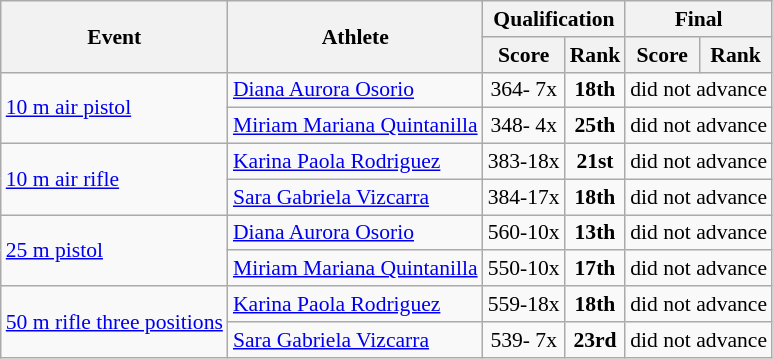<table class="wikitable" style="font-size:90%">
<tr>
<th rowspan="2">Event</th>
<th rowspan="2">Athlete</th>
<th colspan="2">Qualification</th>
<th colspan="2">Final</th>
</tr>
<tr>
<th>Score</th>
<th>Rank</th>
<th>Score</th>
<th>Rank</th>
</tr>
<tr>
<td rowspan=2><a href='#'>10 m air pistol</a></td>
<td><a href='#'>Diana Aurora Osorio</a></td>
<td align=center>364- 7x</td>
<td align=center><strong>18th</strong></td>
<td align=center colspan=2>did not advance</td>
</tr>
<tr>
<td><a href='#'>Miriam Mariana Quintanilla</a></td>
<td align=center>348- 4x</td>
<td align=center><strong>25th</strong></td>
<td align=center colspan=2>did not advance</td>
</tr>
<tr>
<td rowspan=2><a href='#'>10 m air rifle</a></td>
<td><a href='#'>Karina Paola Rodriguez</a></td>
<td align=center>383-18x</td>
<td align=center><strong>21st</strong></td>
<td align=center colspan=2>did not advance</td>
</tr>
<tr>
<td><a href='#'>Sara Gabriela Vizcarra</a></td>
<td align=center>384-17x</td>
<td align=center><strong>18th</strong></td>
<td align=center colspan=2>did not advance</td>
</tr>
<tr>
<td rowspan=2><a href='#'>25 m pistol</a></td>
<td><a href='#'>Diana Aurora Osorio</a></td>
<td align=center>560-10x</td>
<td align=center><strong>13th</strong></td>
<td align=center colspan=2>did not advance</td>
</tr>
<tr>
<td><a href='#'>Miriam Mariana Quintanilla</a></td>
<td align=center>550-10x</td>
<td align=center><strong>17th</strong></td>
<td align=center colspan=2>did not advance</td>
</tr>
<tr>
<td rowspan=2><a href='#'>50 m rifle three positions</a></td>
<td><a href='#'>Karina Paola Rodriguez</a></td>
<td align=center>559-18x</td>
<td align=center><strong>18th</strong></td>
<td align=center colspan=2>did not advance</td>
</tr>
<tr>
<td><a href='#'>Sara Gabriela Vizcarra</a></td>
<td align=center>539- 7x</td>
<td align=center><strong>23rd</strong></td>
<td align=center colspan=2>did not advance</td>
</tr>
</table>
